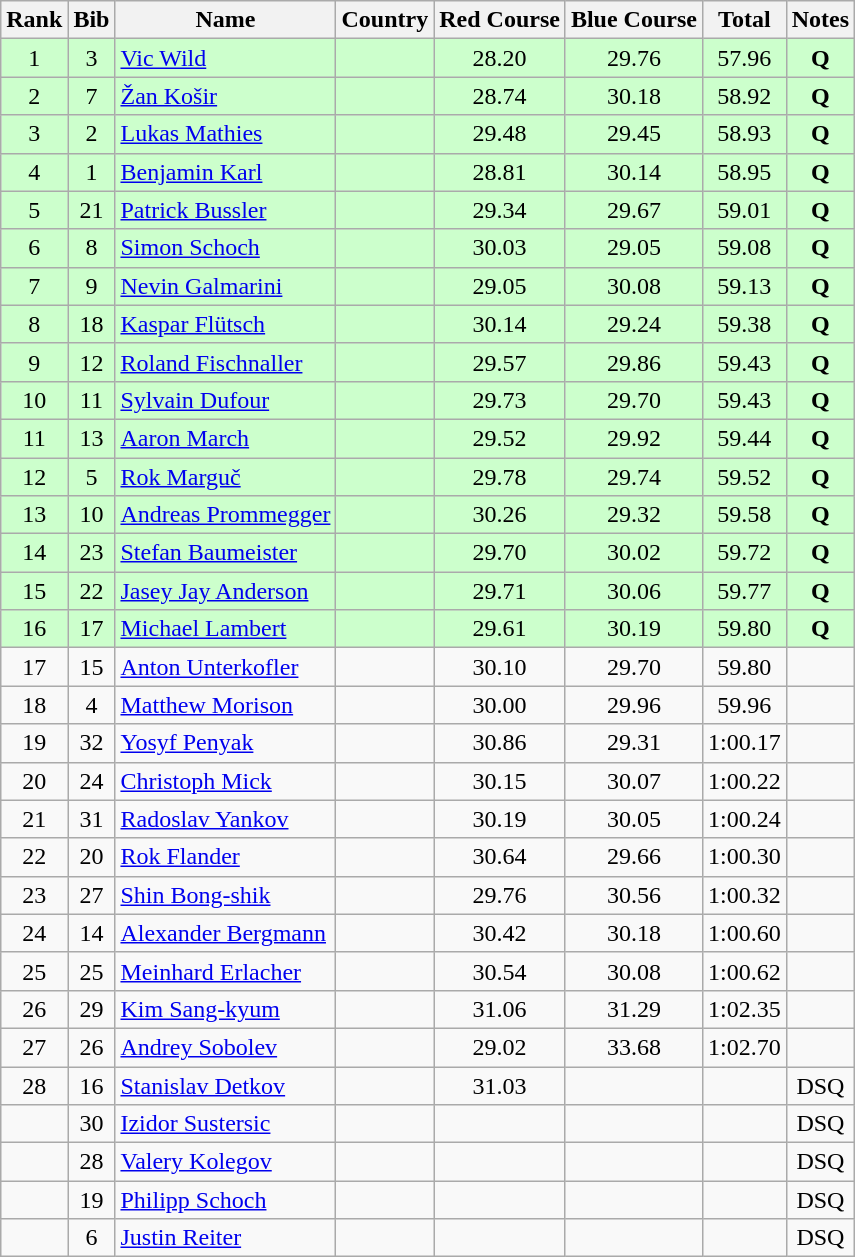<table class="wikitable sortable" style="text-align:center">
<tr>
<th>Rank</th>
<th>Bib</th>
<th>Name</th>
<th>Country</th>
<th>Red Course</th>
<th>Blue Course</th>
<th>Total</th>
<th>Notes</th>
</tr>
<tr bgcolor="ccffcc">
<td>1</td>
<td>3</td>
<td align=left><a href='#'>Vic Wild</a></td>
<td align=left></td>
<td>28.20</td>
<td>29.76</td>
<td>57.96</td>
<td><strong>Q</strong></td>
</tr>
<tr bgcolor="ccffcc">
<td>2</td>
<td>7</td>
<td align=left><a href='#'>Žan Košir</a></td>
<td align=left></td>
<td>28.74</td>
<td>30.18</td>
<td>58.92</td>
<td><strong>Q</strong></td>
</tr>
<tr bgcolor="ccffcc">
<td>3</td>
<td>2</td>
<td align=left><a href='#'>Lukas Mathies</a></td>
<td align=left></td>
<td>29.48</td>
<td>29.45</td>
<td>58.93</td>
<td><strong>Q</strong></td>
</tr>
<tr bgcolor="ccffcc">
<td>4</td>
<td>1</td>
<td align=left><a href='#'>Benjamin Karl</a></td>
<td align=left></td>
<td>28.81</td>
<td>30.14</td>
<td>58.95</td>
<td><strong>Q</strong></td>
</tr>
<tr bgcolor="ccffcc">
<td>5</td>
<td>21</td>
<td align=left><a href='#'>Patrick Bussler</a></td>
<td align=left></td>
<td>29.34</td>
<td>29.67</td>
<td>59.01</td>
<td><strong>Q</strong></td>
</tr>
<tr bgcolor="ccffcc">
<td>6</td>
<td>8</td>
<td align=left><a href='#'>Simon Schoch</a></td>
<td align=left></td>
<td>30.03</td>
<td>29.05</td>
<td>59.08</td>
<td><strong>Q</strong></td>
</tr>
<tr bgcolor="ccffcc">
<td>7</td>
<td>9</td>
<td align=left><a href='#'>Nevin Galmarini</a></td>
<td align=left></td>
<td>29.05</td>
<td>30.08</td>
<td>59.13</td>
<td><strong>Q</strong></td>
</tr>
<tr bgcolor="ccffcc">
<td>8</td>
<td>18</td>
<td align=left><a href='#'>Kaspar Flütsch</a></td>
<td align=left></td>
<td>30.14</td>
<td>29.24</td>
<td>59.38</td>
<td><strong>Q</strong></td>
</tr>
<tr bgcolor="ccffcc">
<td>9</td>
<td>12</td>
<td align=left><a href='#'>Roland Fischnaller</a></td>
<td align=left></td>
<td>29.57</td>
<td>29.86</td>
<td>59.43</td>
<td><strong>Q</strong></td>
</tr>
<tr bgcolor="ccffcc">
<td>10</td>
<td>11</td>
<td align=left><a href='#'>Sylvain Dufour</a></td>
<td align=left></td>
<td>29.73</td>
<td>29.70</td>
<td>59.43</td>
<td><strong>Q</strong></td>
</tr>
<tr bgcolor="ccffcc">
<td>11</td>
<td>13</td>
<td align=left><a href='#'>Aaron March</a></td>
<td align=left></td>
<td>29.52</td>
<td>29.92</td>
<td>59.44</td>
<td><strong>Q</strong></td>
</tr>
<tr bgcolor="ccffcc">
<td>12</td>
<td>5</td>
<td align=left><a href='#'>Rok Marguč</a></td>
<td align=left></td>
<td>29.78</td>
<td>29.74</td>
<td>59.52</td>
<td><strong>Q</strong></td>
</tr>
<tr bgcolor="ccffcc">
<td>13</td>
<td>10</td>
<td align=left><a href='#'>Andreas Prommegger</a></td>
<td align=left></td>
<td>30.26</td>
<td>29.32</td>
<td>59.58</td>
<td><strong>Q</strong></td>
</tr>
<tr bgcolor="ccffcc">
<td>14</td>
<td>23</td>
<td align=left><a href='#'>Stefan Baumeister</a></td>
<td align=left></td>
<td>29.70</td>
<td>30.02</td>
<td>59.72</td>
<td><strong>Q</strong></td>
</tr>
<tr bgcolor="ccffcc">
<td>15</td>
<td>22</td>
<td align=left><a href='#'>Jasey Jay Anderson</a></td>
<td align=left></td>
<td>29.71</td>
<td>30.06</td>
<td>59.77</td>
<td><strong>Q</strong></td>
</tr>
<tr bgcolor="ccffcc">
<td>16</td>
<td>17</td>
<td align=left><a href='#'>Michael Lambert</a></td>
<td align=left></td>
<td>29.61</td>
<td>30.19</td>
<td>59.80</td>
<td><strong>Q</strong></td>
</tr>
<tr>
<td>17</td>
<td>15</td>
<td align=left><a href='#'>Anton Unterkofler</a></td>
<td align=left></td>
<td>30.10</td>
<td>29.70</td>
<td>59.80</td>
<td></td>
</tr>
<tr>
<td>18</td>
<td>4</td>
<td align=left><a href='#'>Matthew Morison</a></td>
<td align=left></td>
<td>30.00</td>
<td>29.96</td>
<td>59.96</td>
<td></td>
</tr>
<tr>
<td>19</td>
<td>32</td>
<td align=left><a href='#'>Yosyf Penyak</a></td>
<td align=left></td>
<td>30.86</td>
<td>29.31</td>
<td>1:00.17</td>
<td></td>
</tr>
<tr>
<td>20</td>
<td>24</td>
<td align=left><a href='#'>Christoph Mick</a></td>
<td align=left></td>
<td>30.15</td>
<td>30.07</td>
<td>1:00.22</td>
<td></td>
</tr>
<tr>
<td>21</td>
<td>31</td>
<td align=left><a href='#'>Radoslav Yankov</a></td>
<td align=left></td>
<td>30.19</td>
<td>30.05</td>
<td>1:00.24</td>
<td></td>
</tr>
<tr>
<td>22</td>
<td>20</td>
<td align=left><a href='#'>Rok Flander</a></td>
<td align=left></td>
<td>30.64</td>
<td>29.66</td>
<td>1:00.30</td>
<td></td>
</tr>
<tr>
<td>23</td>
<td>27</td>
<td align=left><a href='#'>Shin Bong-shik</a></td>
<td align=left></td>
<td>29.76</td>
<td>30.56</td>
<td>1:00.32</td>
<td></td>
</tr>
<tr>
<td>24</td>
<td>14</td>
<td align=left><a href='#'>Alexander Bergmann</a></td>
<td align=left></td>
<td>30.42</td>
<td>30.18</td>
<td>1:00.60</td>
<td></td>
</tr>
<tr>
<td>25</td>
<td>25</td>
<td align=left><a href='#'>Meinhard Erlacher</a></td>
<td align=left></td>
<td>30.54</td>
<td>30.08</td>
<td>1:00.62</td>
<td></td>
</tr>
<tr>
<td>26</td>
<td>29</td>
<td align=left><a href='#'>Kim Sang-kyum</a></td>
<td align=left></td>
<td>31.06</td>
<td>31.29</td>
<td>1:02.35</td>
<td></td>
</tr>
<tr>
<td>27</td>
<td>26</td>
<td align=left><a href='#'>Andrey Sobolev</a></td>
<td align=left></td>
<td>29.02</td>
<td>33.68</td>
<td>1:02.70</td>
<td></td>
</tr>
<tr>
<td>28</td>
<td>16</td>
<td align=left><a href='#'>Stanislav Detkov</a></td>
<td align=left></td>
<td>31.03</td>
<td></td>
<td></td>
<td>DSQ</td>
</tr>
<tr>
<td></td>
<td>30</td>
<td align=left><a href='#'>Izidor Sustersic</a></td>
<td align=left></td>
<td></td>
<td></td>
<td></td>
<td>DSQ</td>
</tr>
<tr>
<td></td>
<td>28</td>
<td align=left><a href='#'>Valery Kolegov</a></td>
<td align=left></td>
<td></td>
<td></td>
<td></td>
<td>DSQ</td>
</tr>
<tr>
<td></td>
<td>19</td>
<td align=left><a href='#'>Philipp Schoch</a></td>
<td align=left></td>
<td></td>
<td></td>
<td></td>
<td>DSQ</td>
</tr>
<tr>
<td></td>
<td>6</td>
<td align=left><a href='#'>Justin Reiter</a></td>
<td align=left></td>
<td></td>
<td></td>
<td></td>
<td>DSQ</td>
</tr>
</table>
